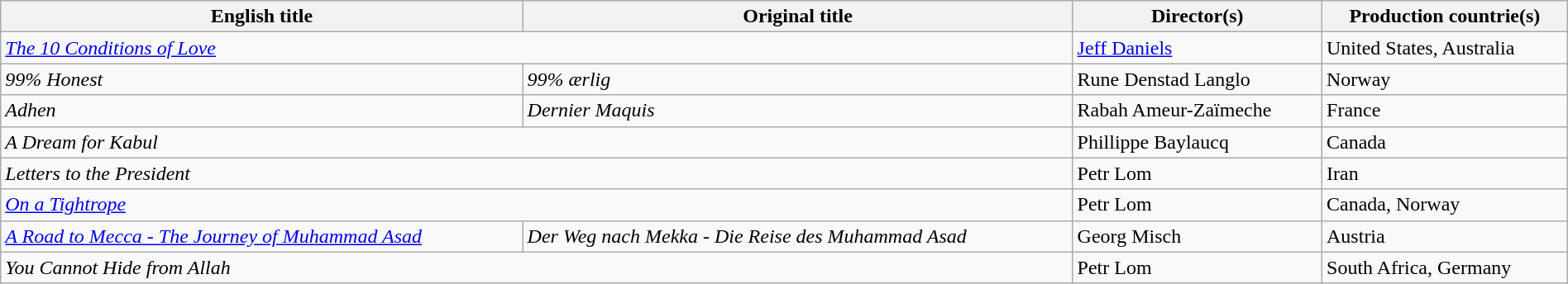<table class="sortable wikitable" style="width:100%; margin-bottom:4px">
<tr>
<th>English title</th>
<th>Original title</th>
<th>Director(s)</th>
<th>Production countrie(s)</th>
</tr>
<tr>
<td colspan="2"><em><a href='#'>The 10 Conditions of Love</a></em></td>
<td><a href='#'>Jeff Daniels</a></td>
<td>United States, Australia</td>
</tr>
<tr>
<td><em>99% Honest</em></td>
<td><em>99% ærlig</em></td>
<td>Rune Denstad Langlo</td>
<td>Norway</td>
</tr>
<tr>
<td><em>Adhen</em></td>
<td><em>Dernier Maquis</em></td>
<td>Rabah Ameur-Zaïmeche</td>
<td>France</td>
</tr>
<tr>
<td colspan="2"><em>A Dream for Kabul</em></td>
<td>Phillippe Baylaucq</td>
<td>Canada</td>
</tr>
<tr>
<td colspan="2"><em>Letters to the President</em></td>
<td>Petr Lom</td>
<td>Iran</td>
</tr>
<tr>
<td colspan="2"><em><a href='#'>On a Tightrope</a></em></td>
<td>Petr Lom</td>
<td>Canada, Norway</td>
</tr>
<tr>
<td><em><a href='#'>A Road to Mecca - The Journey of Muhammad Asad</a></em></td>
<td><em>Der Weg nach Mekka - Die Reise des Muhammad Asad</em></td>
<td>Georg Misch</td>
<td>Austria</td>
</tr>
<tr>
<td colspan="2"><em>You Cannot Hide from Allah</em></td>
<td>Petr Lom</td>
<td>South Africa, Germany</td>
</tr>
</table>
